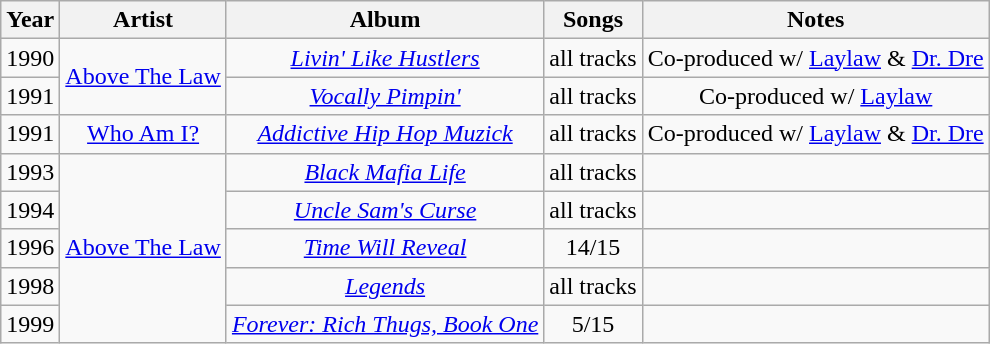<table class="wikitable" style="text-align:center;">
<tr>
<th>Year</th>
<th>Artist</th>
<th>Album</th>
<th>Songs</th>
<th>Notes</th>
</tr>
<tr>
<td>1990</td>
<td rowspan="2"><a href='#'>Above The Law</a></td>
<td><em><a href='#'>Livin' Like Hustlers</a></em></td>
<td>all tracks</td>
<td>Co-produced w/ <a href='#'>Laylaw</a> & <a href='#'>Dr. Dre</a></td>
</tr>
<tr>
<td>1991</td>
<td><em><a href='#'>Vocally Pimpin'</a></em></td>
<td>all tracks</td>
<td>Co-produced w/ <a href='#'>Laylaw</a></td>
</tr>
<tr>
<td>1991</td>
<td><a href='#'>Who Am I?</a></td>
<td><em><a href='#'>Addictive Hip Hop Muzick</a></em></td>
<td>all tracks</td>
<td>Co-produced w/ <a href='#'>Laylaw</a> & <a href='#'>Dr. Dre</a></td>
</tr>
<tr>
<td>1993</td>
<td rowspan="5"><a href='#'>Above The Law</a></td>
<td><em><a href='#'>Black Mafia Life</a></em></td>
<td>all tracks</td>
<td></td>
</tr>
<tr>
<td>1994</td>
<td><em><a href='#'>Uncle Sam's Curse</a></em></td>
<td>all tracks</td>
<td></td>
</tr>
<tr>
<td>1996</td>
<td><em><a href='#'>Time Will Reveal</a></em></td>
<td>14/15</td>
<td></td>
</tr>
<tr>
<td>1998</td>
<td><a href='#'><em>Legends</em></a></td>
<td>all tracks</td>
<td></td>
</tr>
<tr>
<td>1999</td>
<td><em><a href='#'>Forever: Rich Thugs, Book One</a></em></td>
<td>5/15</td>
<td></td>
</tr>
</table>
